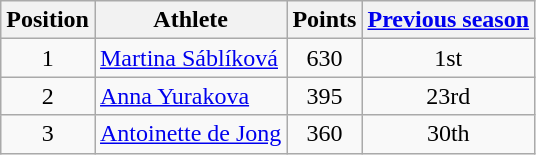<table class="wikitable">
<tr>
<th>Position</th>
<th>Athlete</th>
<th>Points</th>
<th><a href='#'>Previous season</a></th>
</tr>
<tr align="center">
<td>1</td>
<td align="left"> <a href='#'>Martina Sáblíková</a></td>
<td>630</td>
<td>1st</td>
</tr>
<tr align="center">
<td>2</td>
<td align="left"> <a href='#'>Anna Yurakova</a></td>
<td>395</td>
<td>23rd</td>
</tr>
<tr align="center">
<td>3</td>
<td align="left"> <a href='#'>Antoinette de Jong</a></td>
<td>360</td>
<td>30th</td>
</tr>
</table>
